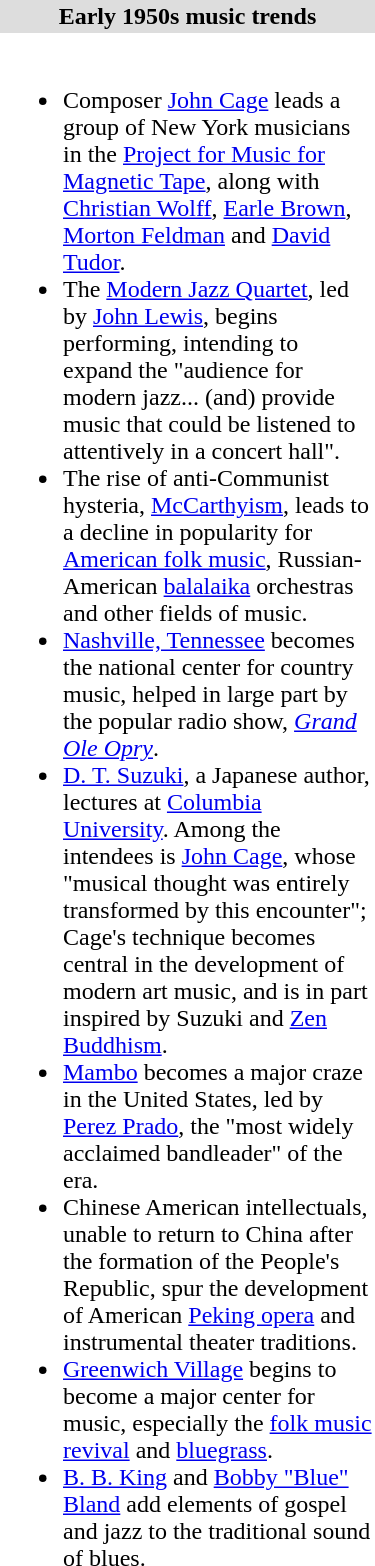<table align="right" border="0" cellpadding="2" width=250 cellspacing="0" style="margin-left:0.5em;" class="toccolours">
<tr>
<th style="background:#ddd;">Early 1950s music trends</th>
</tr>
<tr>
<td><br><ul><li>Composer <a href='#'>John Cage</a> leads a group of New York musicians in the <a href='#'>Project for Music for Magnetic Tape</a>, along with <a href='#'>Christian Wolff</a>, <a href='#'>Earle Brown</a>, <a href='#'>Morton Feldman</a> and <a href='#'>David Tudor</a>.</li><li>The <a href='#'>Modern Jazz Quartet</a>, led by <a href='#'>John Lewis</a>, begins performing, intending to expand the "audience for modern jazz... (and) provide music that could be listened to attentively in a concert hall".</li><li>The rise of anti-Communist hysteria, <a href='#'>McCarthyism</a>, leads to a decline in popularity for <a href='#'>American folk music</a>, Russian-American <a href='#'>balalaika</a> orchestras and other fields of music.</li><li><a href='#'>Nashville, Tennessee</a> becomes the national center for country music, helped in large part by the popular radio show, <em><a href='#'>Grand Ole Opry</a></em>.</li><li><a href='#'>D. T. Suzuki</a>, a Japanese author, lectures at <a href='#'>Columbia University</a>. Among the intendees is <a href='#'>John Cage</a>, whose "musical thought was entirely transformed by this encounter"; Cage's technique becomes central in the development of modern art music, and is in part inspired by Suzuki and <a href='#'>Zen Buddhism</a>.</li><li><a href='#'>Mambo</a> becomes a major craze in the United States, led by <a href='#'>Perez Prado</a>, the "most widely acclaimed bandleader" of the era.</li><li>Chinese American intellectuals, unable to return to China after the formation of the People's Republic, spur the development of American <a href='#'>Peking opera</a> and instrumental theater traditions.</li><li><a href='#'>Greenwich Village</a> begins to become a major center for music, especially the <a href='#'>folk music revival</a> and <a href='#'>bluegrass</a>.</li><li><a href='#'>B. B. King</a> and <a href='#'>Bobby "Blue" Bland</a> add elements of gospel and jazz to the traditional sound of blues.</li></ul></td>
</tr>
</table>
